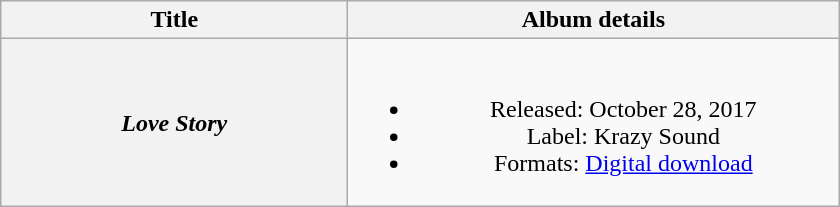<table class="wikitable plainrowheaders" style="text-align:center;">
<tr>
<th scope="col" style="width:14em;">Title</th>
<th scope="col" style="width:20em;">Album details</th>
</tr>
<tr>
<th scope="row"><em>Love Story</em></th>
<td><br><ul><li>Released: October 28, 2017 </li><li>Label: Krazy Sound</li><li>Formats: <a href='#'>Digital download</a></li></ul></td>
</tr>
</table>
